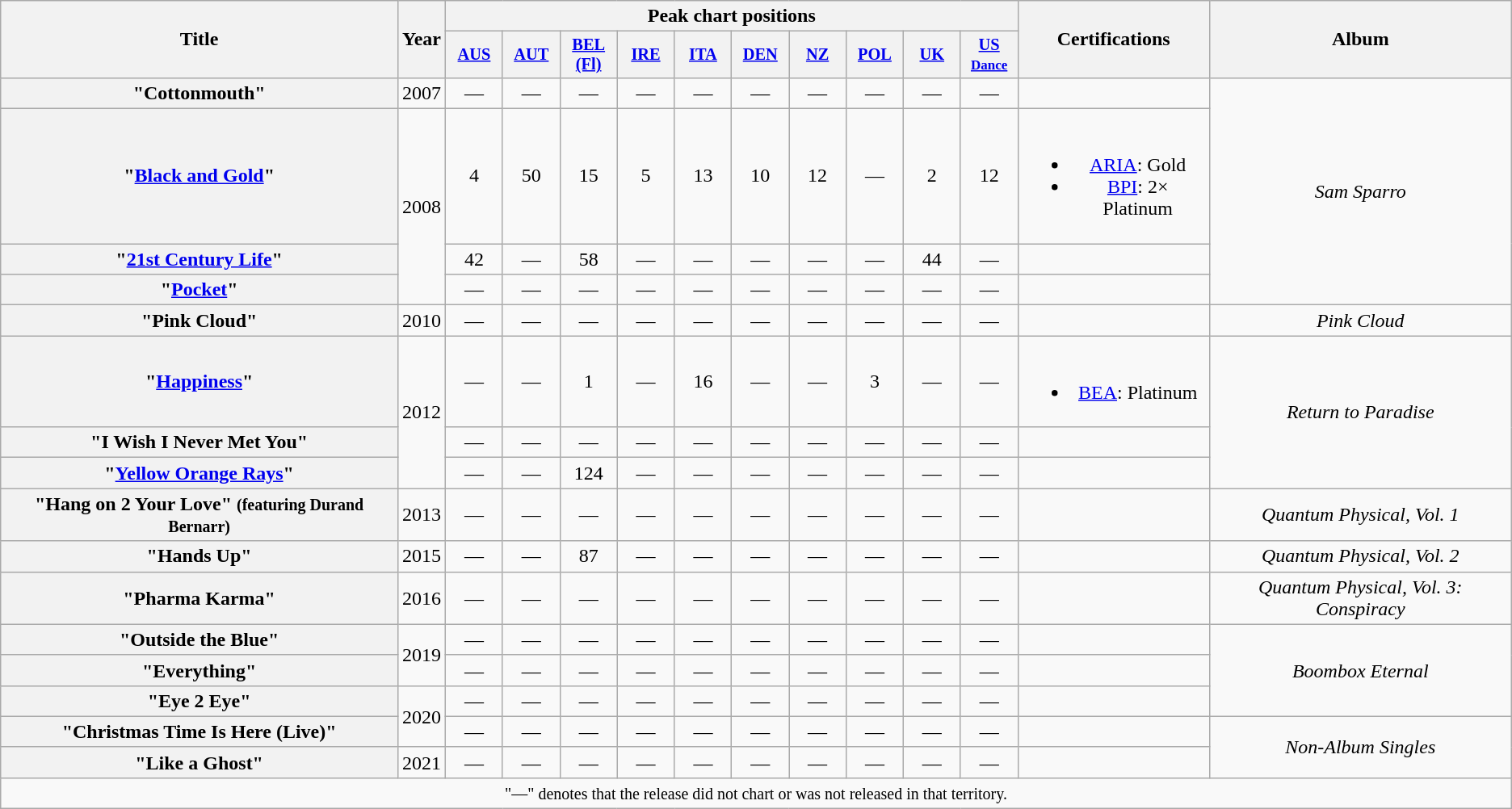<table class="wikitable plainrowheaders" style="text-align:center;">
<tr>
<th scope="col" rowspan="2">Title</th>
<th scope="col" rowspan="2">Year</th>
<th scope="col" colspan="10">Peak chart positions</th>
<th scope="col" rowspan="2">Certifications</th>
<th scope="col" rowspan="2">Album</th>
</tr>
<tr>
<th scope="col" style="width:3em;font-size:85%;"><a href='#'>AUS</a><br></th>
<th scope="col" style="width:3em;font-size:85%;"><a href='#'>AUT</a><br></th>
<th scope="col" style="width:3em;font-size:85%;"><a href='#'>BEL<br>(Fl)</a><br></th>
<th scope="col" style="width:3em;font-size:85%;"><a href='#'>IRE</a><br></th>
<th scope="col" style="width:3em;font-size:85%;"><a href='#'>ITA</a><br></th>
<th scope="col" style="width:3em;font-size:85%;"><a href='#'>DEN</a><br></th>
<th scope="col" style="width:3em;font-size:85%;"><a href='#'>NZ</a><br></th>
<th scope="col" style="width:3em;font-size:85%;"><a href='#'>POL</a><br></th>
<th scope="col" style="width:3em;font-size:85%;"><a href='#'>UK</a><br></th>
<th scope="col" style="width:3em;font-size:85%;"><a href='#'>US<br><small>Dance</small></a><br></th>
</tr>
<tr>
<th scope="row">"Cottonmouth"</th>
<td>2007</td>
<td>—</td>
<td>—</td>
<td>—</td>
<td>—</td>
<td>—</td>
<td>—</td>
<td>—</td>
<td>—</td>
<td>—</td>
<td>—</td>
<td></td>
<td rowspan=4><em>Sam Sparro</em></td>
</tr>
<tr>
<th scope="row">"<a href='#'>Black and Gold</a>"</th>
<td rowspan="3">2008</td>
<td>4</td>
<td>50</td>
<td>15</td>
<td>5</td>
<td>13</td>
<td>10</td>
<td>12</td>
<td>—</td>
<td>2</td>
<td>12</td>
<td><br><ul><li><a href='#'>ARIA</a>: Gold</li><li><a href='#'>BPI</a>: 2× Platinum</li></ul></td>
</tr>
<tr>
<th scope="row">"<a href='#'>21st Century Life</a>"</th>
<td>42</td>
<td>—</td>
<td>58</td>
<td>—</td>
<td>—</td>
<td>—</td>
<td>—</td>
<td>—</td>
<td>44</td>
<td>—</td>
<td></td>
</tr>
<tr>
<th scope="row">"<a href='#'>Pocket</a>"</th>
<td>—</td>
<td>—</td>
<td>—</td>
<td>—</td>
<td>—</td>
<td>—</td>
<td>—</td>
<td>—</td>
<td>—</td>
<td>—</td>
<td></td>
</tr>
<tr>
<th scope="row">"Pink Cloud"</th>
<td>2010</td>
<td>—</td>
<td>—</td>
<td>—</td>
<td>—</td>
<td>—</td>
<td>—</td>
<td>—</td>
<td>—</td>
<td>—</td>
<td>—</td>
<td></td>
<td><em>Pink Cloud</em></td>
</tr>
<tr>
<th scope="row">"<a href='#'>Happiness</a>"</th>
<td rowspan="3">2012</td>
<td>—</td>
<td>—</td>
<td>1</td>
<td>—</td>
<td>16</td>
<td>—</td>
<td>—</td>
<td>3</td>
<td>—</td>
<td>—</td>
<td><br><ul><li><a href='#'>BEA</a>: Platinum</li></ul></td>
<td rowspan=3><em>Return to Paradise</em></td>
</tr>
<tr>
<th scope="row">"I Wish I Never Met You"</th>
<td>—</td>
<td>—</td>
<td>—</td>
<td>—</td>
<td>—</td>
<td>—</td>
<td>—</td>
<td>—</td>
<td>—</td>
<td>—</td>
<td></td>
</tr>
<tr>
<th scope="row">"<a href='#'>Yellow Orange Rays</a>"</th>
<td>—</td>
<td>—</td>
<td>124</td>
<td>—</td>
<td>—</td>
<td>—</td>
<td>—</td>
<td>—</td>
<td>—</td>
<td>—</td>
<td></td>
</tr>
<tr>
<th scope="row">"Hang on 2 Your Love" <small>(featuring Durand Bernarr)</small></th>
<td>2013</td>
<td>—</td>
<td>—</td>
<td>—</td>
<td>—</td>
<td>—</td>
<td>—</td>
<td>—</td>
<td>—</td>
<td>—</td>
<td>—</td>
<td></td>
<td><em>Quantum Physical, Vol. 1</em></td>
</tr>
<tr>
<th scope="row">"Hands Up"</th>
<td>2015</td>
<td>—</td>
<td>—</td>
<td>87</td>
<td>—</td>
<td>—</td>
<td>—</td>
<td>—</td>
<td>—</td>
<td>—</td>
<td>—</td>
<td></td>
<td><em>Quantum Physical, Vol. 2</em></td>
</tr>
<tr>
<th scope="row">"Pharma Karma"</th>
<td>2016</td>
<td>—</td>
<td>—</td>
<td>—</td>
<td>—</td>
<td>—</td>
<td>—</td>
<td>—</td>
<td>—</td>
<td>—</td>
<td>—</td>
<td></td>
<td><em>Quantum Physical, Vol. 3: Conspiracy</em></td>
</tr>
<tr>
<th scope="row">"Outside the Blue" </th>
<td rowspan=2>2019</td>
<td>—</td>
<td>—</td>
<td>—</td>
<td>—</td>
<td>—</td>
<td>—</td>
<td>—</td>
<td>—</td>
<td>—</td>
<td>—</td>
<td></td>
<td rowspan=3><em>Boombox Eternal</em></td>
</tr>
<tr>
<th scope="row">"Everything"</th>
<td>—</td>
<td>—</td>
<td>—</td>
<td>—</td>
<td>—</td>
<td>—</td>
<td>—</td>
<td>—</td>
<td>—</td>
<td>—</td>
<td></td>
</tr>
<tr>
<th scope="row">"Eye 2 Eye"</th>
<td rowspan=2>2020</td>
<td>—</td>
<td>—</td>
<td>—</td>
<td>—</td>
<td>—</td>
<td>—</td>
<td>—</td>
<td>—</td>
<td>—</td>
<td>—</td>
</tr>
<tr>
<th scope="row">"Christmas Time Is Here (Live)"</th>
<td>—</td>
<td>—</td>
<td>—</td>
<td>—</td>
<td>—</td>
<td>—</td>
<td>—</td>
<td>—</td>
<td>—</td>
<td>—</td>
<td></td>
<td rowspan=2><em>Non-Album Singles</em></td>
</tr>
<tr>
<th scope="row">"Like a Ghost" </th>
<td>2021</td>
<td>—</td>
<td>—</td>
<td>—</td>
<td>—</td>
<td>—</td>
<td>—</td>
<td>—</td>
<td>—</td>
<td>—</td>
<td>—</td>
<td></td>
</tr>
<tr>
<td colspan="14" align="center"><small>"—" denotes that the release did not chart or was not released in that territory.</small></td>
</tr>
</table>
